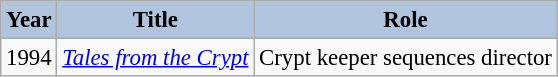<table class="wikitable" style="font-size:95%;">
<tr>
<th style="background:#B0C4DE;">Year</th>
<th style="background:#B0C4DE;">Title</th>
<th style="background:#B0C4DE;">Role</th>
</tr>
<tr>
<td>1994</td>
<td><em><a href='#'>Tales from the Crypt</a></em></td>
<td>Crypt keeper sequences director</td>
</tr>
</table>
